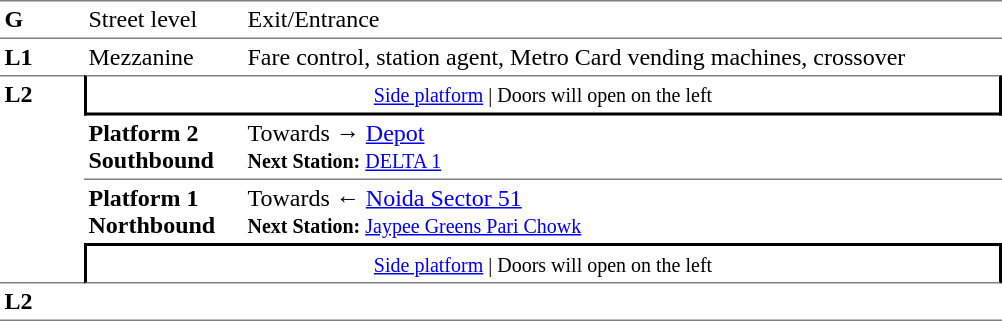<table table border=0 cellspacing=0 cellpadding=3>
<tr>
<td style="border-bottom:solid 1px gray;border-top:solid 1px gray;" width=50 valign=top><strong>G</strong></td>
<td style="border-top:solid 1px gray;border-bottom:solid 1px gray;" width=100 valign=top>Street level</td>
<td style="border-top:solid 1px gray;border-bottom:solid 1px gray;" width=500 valign=top>Exit/Entrance</td>
</tr>
<tr>
<td valign=top><strong>L1</strong></td>
<td valign=top>Mezzanine</td>
<td valign=top>Fare control, station agent, Metro Card vending machines, crossover<br></td>
</tr>
<tr>
<td style="border-top:solid 1px gray;border-bottom:solid 1px gray;" width=50 rowspan=4 valign=top><strong>L2</strong></td>
<td style="border-top:solid 1px gray;border-right:solid 2px black;border-left:solid 2px black;border-bottom:solid 2px black;text-align:center;" colspan=2><small><a href='#'>Side platform</a> | Doors will open on the left </small></td>
</tr>
<tr>
<td style="border-bottom:solid 1px gray;" width=100><span><strong>Platform 2</strong><br><strong>Southbound</strong></span></td>
<td style="border-bottom:solid 1px gray;" width=500>Towards → <a href='#'>Depot</a><br><small><strong>Next Station:</strong> <a href='#'>DELTA 1</a></small></td>
</tr>
<tr>
<td><span><strong>Platform 1</strong><br><strong>Northbound</strong></span></td>
<td>Towards ← <a href='#'>Noida Sector 51</a><br><small><strong>Next Station:</strong> <a href='#'>Jaypee Greens Pari Chowk</a></small></td>
</tr>
<tr>
<td style="border-top:solid 2px black;border-right:solid 2px black;border-left:solid 2px black;border-bottom:solid 1px gray;" colspan=2  align=center><small><a href='#'>Side platform</a> | Doors will open on the left </small></td>
</tr>
<tr>
<td style="border-bottom:solid 1px gray;" width=50 rowspan=2 valign=top><strong>L2</strong></td>
<td style="border-bottom:solid 1px gray;" width=100></td>
<td style="border-bottom:solid 1px gray;" width=500></td>
</tr>
<tr>
</tr>
</table>
